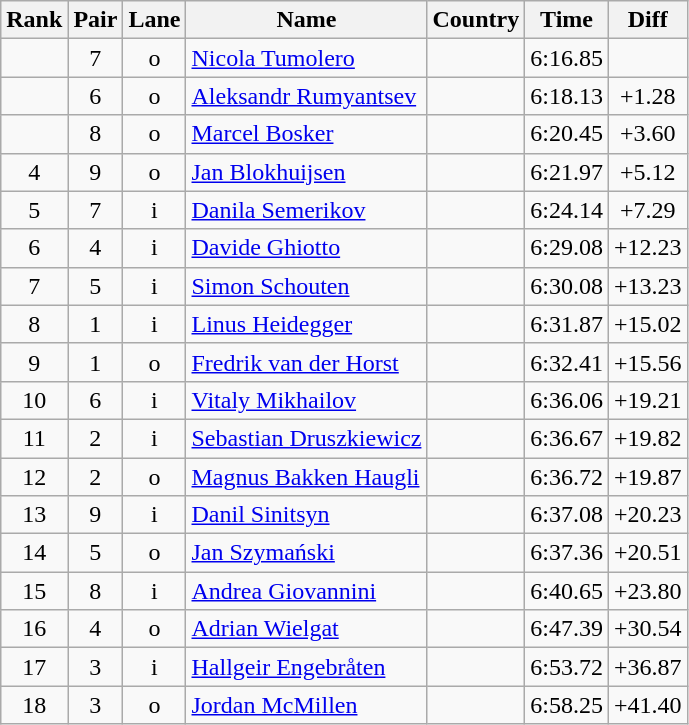<table class="wikitable sortable" style="text-align:center">
<tr>
<th>Rank</th>
<th>Pair</th>
<th>Lane</th>
<th>Name</th>
<th>Country</th>
<th>Time</th>
<th>Diff</th>
</tr>
<tr>
<td></td>
<td>7</td>
<td>o</td>
<td align=left><a href='#'>Nicola Tumolero</a></td>
<td align=left></td>
<td>6:16.85</td>
<td></td>
</tr>
<tr>
<td></td>
<td>6</td>
<td>o</td>
<td align=left><a href='#'>Aleksandr Rumyantsev</a></td>
<td align=left></td>
<td>6:18.13</td>
<td>+1.28</td>
</tr>
<tr>
<td></td>
<td>8</td>
<td>o</td>
<td align=left><a href='#'>Marcel Bosker</a></td>
<td align=left></td>
<td>6:20.45</td>
<td>+3.60</td>
</tr>
<tr>
<td>4</td>
<td>9</td>
<td>o</td>
<td align=left><a href='#'>Jan Blokhuijsen</a></td>
<td align=left></td>
<td>6:21.97</td>
<td>+5.12</td>
</tr>
<tr>
<td>5</td>
<td>7</td>
<td>i</td>
<td align=left><a href='#'>Danila Semerikov</a></td>
<td align=left></td>
<td>6:24.14</td>
<td>+7.29</td>
</tr>
<tr>
<td>6</td>
<td>4</td>
<td>i</td>
<td align=left><a href='#'>Davide Ghiotto</a></td>
<td align=left></td>
<td>6:29.08</td>
<td>+12.23</td>
</tr>
<tr>
<td>7</td>
<td>5</td>
<td>i</td>
<td align=left><a href='#'>Simon Schouten</a></td>
<td align=left></td>
<td>6:30.08</td>
<td>+13.23</td>
</tr>
<tr>
<td>8</td>
<td>1</td>
<td>i</td>
<td align=left><a href='#'>Linus Heidegger</a></td>
<td align=left></td>
<td>6:31.87</td>
<td>+15.02</td>
</tr>
<tr>
<td>9</td>
<td>1</td>
<td>o</td>
<td align=left><a href='#'>Fredrik van der Horst</a></td>
<td align=left></td>
<td>6:32.41</td>
<td>+15.56</td>
</tr>
<tr>
<td>10</td>
<td>6</td>
<td>i</td>
<td align=left><a href='#'>Vitaly Mikhailov</a></td>
<td align=left></td>
<td>6:36.06</td>
<td>+19.21</td>
</tr>
<tr>
<td>11</td>
<td>2</td>
<td>i</td>
<td align=left><a href='#'>Sebastian Druszkiewicz</a></td>
<td align=left></td>
<td>6:36.67</td>
<td>+19.82</td>
</tr>
<tr>
<td>12</td>
<td>2</td>
<td>o</td>
<td align=left><a href='#'>Magnus Bakken Haugli</a></td>
<td align=left></td>
<td>6:36.72</td>
<td>+19.87</td>
</tr>
<tr>
<td>13</td>
<td>9</td>
<td>i</td>
<td align=left><a href='#'>Danil Sinitsyn</a></td>
<td align=left></td>
<td>6:37.08</td>
<td>+20.23</td>
</tr>
<tr>
<td>14</td>
<td>5</td>
<td>o</td>
<td align=left><a href='#'>Jan Szymański</a></td>
<td align=left></td>
<td>6:37.36</td>
<td>+20.51</td>
</tr>
<tr>
<td>15</td>
<td>8</td>
<td>i</td>
<td align=left><a href='#'>Andrea Giovannini</a></td>
<td align=left></td>
<td>6:40.65</td>
<td>+23.80</td>
</tr>
<tr>
<td>16</td>
<td>4</td>
<td>o</td>
<td align=left><a href='#'>Adrian Wielgat</a></td>
<td align=left></td>
<td>6:47.39</td>
<td>+30.54</td>
</tr>
<tr>
<td>17</td>
<td>3</td>
<td>i</td>
<td align=left><a href='#'>Hallgeir Engebråten</a></td>
<td align=left></td>
<td>6:53.72</td>
<td>+36.87</td>
</tr>
<tr>
<td>18</td>
<td>3</td>
<td>o</td>
<td align=left><a href='#'>Jordan McMillen</a></td>
<td align=left></td>
<td>6:58.25</td>
<td>+41.40</td>
</tr>
</table>
